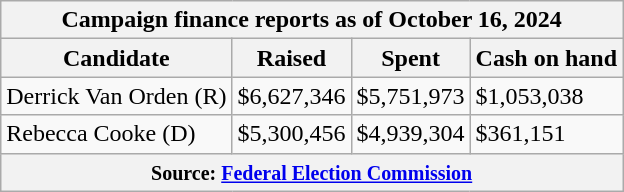<table class="wikitable sortable">
<tr>
<th colspan="4">Campaign finance reports as of October 16, 2024</th>
</tr>
<tr style="text-align:center;">
<th>Candidate</th>
<th>Raised</th>
<th>Spent</th>
<th>Cash on hand</th>
</tr>
<tr>
<td>Derrick Van Orden (R)</td>
<td>$6,627,346</td>
<td>$5,751,973</td>
<td>$1,053,038</td>
</tr>
<tr>
<td>Rebecca Cooke (D)</td>
<td>$5,300,456</td>
<td>$4,939,304</td>
<td>$361,151</td>
</tr>
<tr>
<th colspan="4"><small>Source: <a href='#'>Federal Election Commission</a></small></th>
</tr>
</table>
